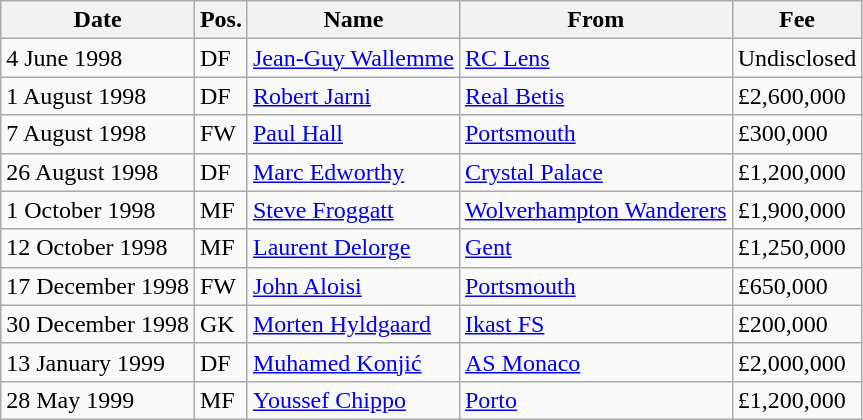<table class="wikitable">
<tr>
<th>Date</th>
<th>Pos.</th>
<th>Name</th>
<th>From</th>
<th>Fee</th>
</tr>
<tr>
<td>4 June 1998</td>
<td>DF</td>
<td> <a href='#'>Jean-Guy Wallemme</a></td>
<td> <a href='#'>RC Lens</a></td>
<td>Undisclosed</td>
</tr>
<tr>
<td>1 August 1998</td>
<td>DF</td>
<td> <a href='#'>Robert Jarni</a></td>
<td> <a href='#'>Real Betis</a></td>
<td>£2,600,000</td>
</tr>
<tr>
<td>7 August 1998</td>
<td>FW</td>
<td> <a href='#'>Paul Hall</a></td>
<td> <a href='#'>Portsmouth</a></td>
<td>£300,000</td>
</tr>
<tr>
<td>26 August 1998</td>
<td>DF</td>
<td> <a href='#'>Marc Edworthy</a></td>
<td> <a href='#'>Crystal Palace</a></td>
<td>£1,200,000</td>
</tr>
<tr>
<td>1 October 1998</td>
<td>MF</td>
<td> <a href='#'>Steve Froggatt</a></td>
<td> <a href='#'>Wolverhampton Wanderers</a></td>
<td>£1,900,000</td>
</tr>
<tr>
<td>12 October 1998</td>
<td>MF</td>
<td> <a href='#'>Laurent Delorge</a></td>
<td> <a href='#'>Gent</a></td>
<td>£1,250,000</td>
</tr>
<tr>
<td>17 December 1998</td>
<td>FW</td>
<td> <a href='#'>John Aloisi</a></td>
<td> <a href='#'>Portsmouth</a></td>
<td>£650,000</td>
</tr>
<tr>
<td>30 December 1998</td>
<td>GK</td>
<td> <a href='#'>Morten Hyldgaard</a></td>
<td> <a href='#'>Ikast FS</a></td>
<td>£200,000</td>
</tr>
<tr>
<td>13 January 1999</td>
<td>DF</td>
<td> <a href='#'>Muhamed Konjić</a></td>
<td> <a href='#'>AS Monaco</a></td>
<td>£2,000,000</td>
</tr>
<tr>
<td>28 May 1999</td>
<td>MF</td>
<td> <a href='#'>Youssef Chippo</a></td>
<td> <a href='#'>Porto</a></td>
<td>£1,200,000</td>
</tr>
</table>
